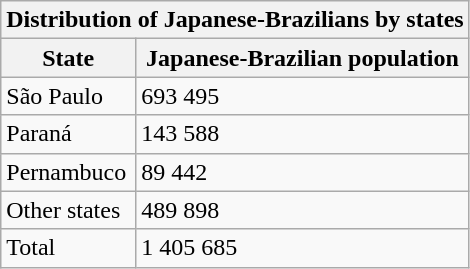<table class="wikitable">
<tr>
<th colspan="2">Distribution of Japanese-Brazilians by states</th>
</tr>
<tr>
<th>State</th>
<th>Japanese-Brazilian population</th>
</tr>
<tr>
<td>São Paulo</td>
<td>693 495</td>
</tr>
<tr>
<td>Paraná</td>
<td>143 588</td>
</tr>
<tr>
<td>Pernambuco</td>
<td>89 442</td>
</tr>
<tr>
<td>Other states</td>
<td>489 898</td>
</tr>
<tr>
<td>Total</td>
<td>1 405 685</td>
</tr>
</table>
